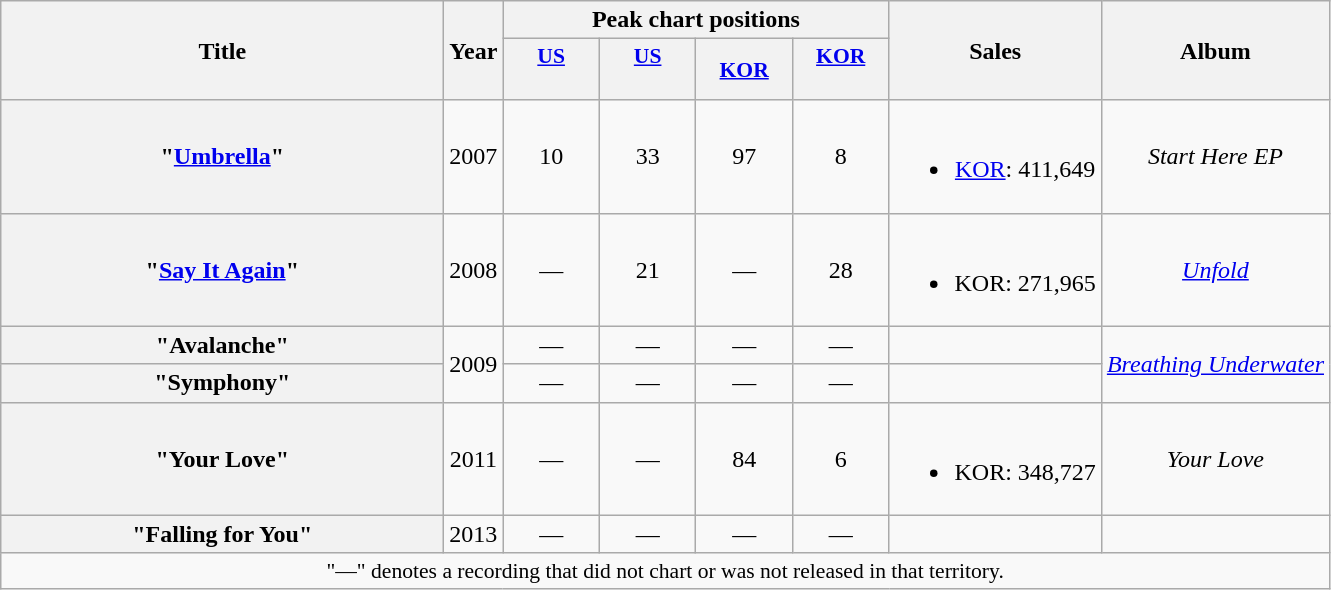<table class="wikitable plainrowheaders" style="text-align:center;">
<tr>
<th scope="col" rowspan="2" style="width:18em;">Title</th>
<th scope="col" rowspan="2">Year</th>
<th colspan="4" scope="col">Peak chart positions</th>
<th rowspan="2">Sales</th>
<th scope="col" rowspan="2">Album</th>
</tr>
<tr>
<th scope="col" style="width:4em;font-size:90%;"><a href='#'>US<br></a><br></th>
<th scope="col" style="width:4em;font-size:90%;"><a href='#'>US<br></a><br></th>
<th scope="col" style="width:4em;font-size:90%;"><a href='#'>KOR</a><br></th>
<th scope="col" style="width:4em;font-size:90%;"><a href='#'>KOR<br></a><br></th>
</tr>
<tr>
<th scope="row">"<a href='#'>Umbrella</a>"</th>
<td>2007</td>
<td>10</td>
<td>33</td>
<td>97</td>
<td>8</td>
<td><br><ul><li><a href='#'>KOR</a>: 411,649</li></ul></td>
<td><em>Start Here EP</em></td>
</tr>
<tr>
<th scope="row">"<a href='#'>Say It Again</a>"</th>
<td>2008</td>
<td>—</td>
<td>21</td>
<td>—</td>
<td>28</td>
<td><br><ul><li>KOR: 271,965</li></ul></td>
<td><em><a href='#'>Unfold</a></em></td>
</tr>
<tr>
<th scope="row">"Avalanche"</th>
<td rowspan="2">2009</td>
<td>—</td>
<td>—</td>
<td>—</td>
<td>—</td>
<td></td>
<td rowspan="2"><em><a href='#'>Breathing Underwater</a></em></td>
</tr>
<tr>
<th scope="row">"Symphony"</th>
<td>—</td>
<td>—</td>
<td>—</td>
<td>—</td>
<td></td>
</tr>
<tr>
<th scope="row">"Your Love"</th>
<td>2011</td>
<td>—</td>
<td>—</td>
<td>84</td>
<td>6</td>
<td><br><ul><li>KOR: 348,727</li></ul></td>
<td><em>Your Love</em></td>
</tr>
<tr>
<th scope="row">"Falling for You"<br></th>
<td>2013</td>
<td>—</td>
<td>—</td>
<td>—</td>
<td>—</td>
<td></td>
<td></td>
</tr>
<tr>
<td colspan="13" style="font-size:90%">"—" denotes a recording that did not chart or was not released in that territory.</td>
</tr>
</table>
